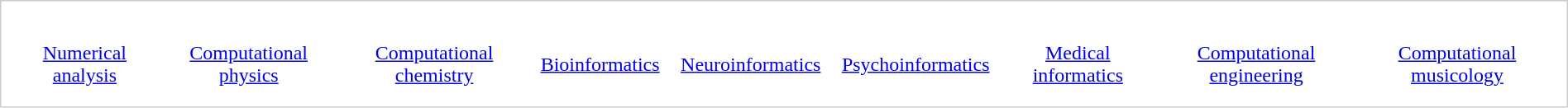<table style="border:1px solid #ccc; text-align:center; margin:auto;" cellspacing="15">
<tr>
<td></td>
<td></td>
<td></td>
<td></td>
<td></td>
<td></td>
<td></td>
<td></td>
<td></td>
</tr>
<tr>
<td><a href='#'>Numerical analysis</a></td>
<td><a href='#'>Computational physics</a></td>
<td><a href='#'>Computational chemistry</a></td>
<td><a href='#'>Bioinformatics</a></td>
<td><a href='#'>Neuroinformatics</a></td>
<td><a href='#'>Psychoinformatics</a></td>
<td><a href='#'>Medical informatics</a></td>
<td><a href='#'>Computational engineering</a></td>
<td><a href='#'>Computational musicology</a></td>
</tr>
</table>
